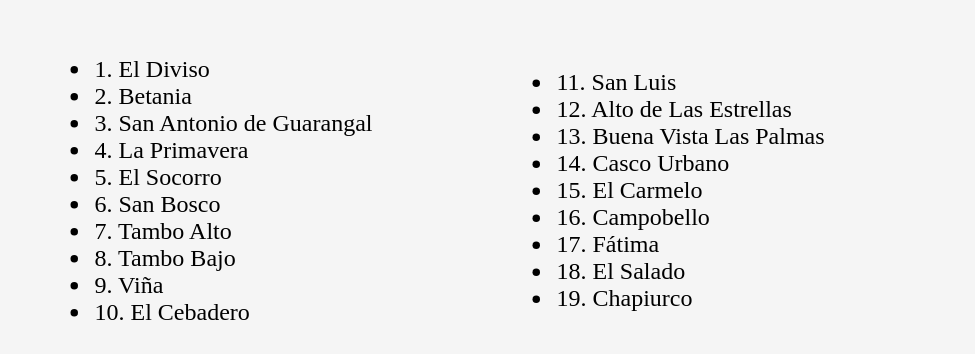<table style="background: #F5F5F5; padding:0em 1em 0em 1em;">
<tr>
<td style="vertical-align:top"></td>
<td width = "300"><br><ul><li>1. El Diviso</li><li>2. Betania</li><li>3. San Antonio de Guarangal</li><li>4. La Primavera</li><li>5. El Socorro</li><li>6. San Bosco</li><li>7. Tambo Alto</li><li>8. Tambo Bajo</li><li>9. Viña</li><li>10. El Cebadero</li></ul></td>
<td valign="top"></td>
<td width = "300"><br><ul><li>11. San Luis</li><li>12. Alto de Las Estrellas</li><li>13. Buena Vista Las Palmas</li><li>14. Casco Urbano</li><li>15. El Carmelo</li><li>16. Campobello</li><li>17. Fátima</li><li>18. El Salado</li><li>19. Chapiurco</li></ul></td>
</tr>
</table>
